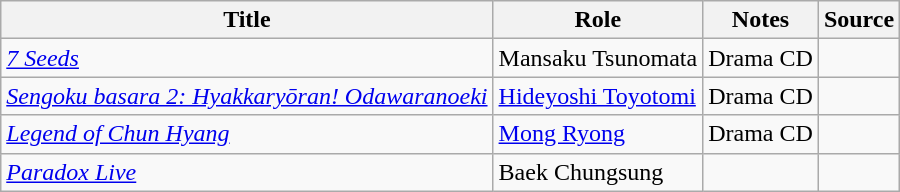<table class="wikitable sortable plainrowheaders">
<tr>
<th>Title</th>
<th>Role</th>
<th class="unsortable">Notes</th>
<th class="unsortable">Source</th>
</tr>
<tr>
<td><em><a href='#'>7 Seeds</a></em></td>
<td>Mansaku Tsunomata</td>
<td>Drama CD</td>
<td></td>
</tr>
<tr>
<td><em><a href='#'>Sengoku basara 2: Hyakkaryōran! Odawaranoeki</a></em></td>
<td><a href='#'>Hideyoshi Toyotomi</a></td>
<td>Drama CD</td>
<td> </td>
</tr>
<tr>
<td><em><a href='#'>Legend of Chun Hyang</a></em></td>
<td><a href='#'>Mong Ryong</a></td>
<td>Drama CD</td>
<td> </td>
</tr>
<tr>
<td><em><a href='#'>Paradox Live</a></em></td>
<td>Baek Chungsung</td>
<td></td>
<td></td>
</tr>
</table>
